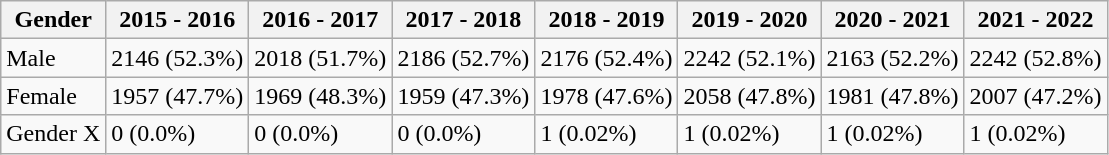<table class="wikitable mw-collapsible">
<tr>
<th>Gender</th>
<th>2015 - 2016</th>
<th>2016 - 2017</th>
<th>2017 - 2018</th>
<th>2018 - 2019</th>
<th>2019 - 2020</th>
<th>2020 - 2021</th>
<th>2021 - 2022</th>
</tr>
<tr>
<td>Male</td>
<td>2146 (52.3%)</td>
<td>2018 (51.7%)</td>
<td>2186 (52.7%)</td>
<td>2176 (52.4%)</td>
<td>2242 (52.1%)</td>
<td>2163 (52.2%)</td>
<td>2242 (52.8%)</td>
</tr>
<tr>
<td>Female</td>
<td>1957 (47.7%)</td>
<td>1969 (48.3%)</td>
<td>1959 (47.3%)</td>
<td>1978 (47.6%)</td>
<td>2058 (47.8%)</td>
<td>1981 (47.8%)</td>
<td>2007 (47.2%)</td>
</tr>
<tr>
<td>Gender X</td>
<td>0 (0.0%)</td>
<td>0 (0.0%)</td>
<td>0 (0.0%)</td>
<td>1 (0.02%)</td>
<td>1 (0.02%)</td>
<td>1 (0.02%)</td>
<td>1 (0.02%)</td>
</tr>
</table>
